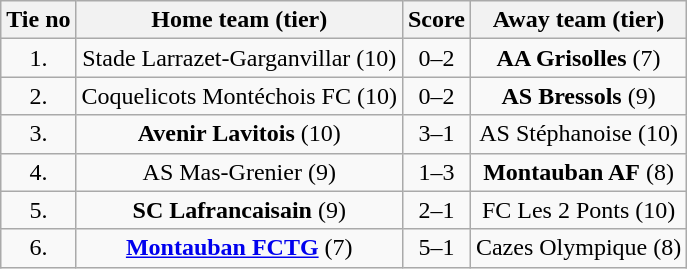<table class="wikitable" style="text-align: center">
<tr>
<th>Tie no</th>
<th>Home team (tier)</th>
<th>Score</th>
<th>Away team (tier)</th>
</tr>
<tr>
<td>1.</td>
<td>Stade Larrazet-Garganvillar (10)</td>
<td>0–2</td>
<td><strong>AA Grisolles</strong> (7)</td>
</tr>
<tr>
<td>2.</td>
<td>Coquelicots Montéchois FC (10)</td>
<td>0–2</td>
<td><strong>AS Bressols</strong> (9)</td>
</tr>
<tr>
<td>3.</td>
<td><strong>Avenir Lavitois</strong> (10)</td>
<td>3–1</td>
<td>AS Stéphanoise (10)</td>
</tr>
<tr>
<td>4.</td>
<td>AS Mas-Grenier (9)</td>
<td>1–3 </td>
<td><strong>Montauban AF</strong> (8)</td>
</tr>
<tr>
<td>5.</td>
<td><strong>SC Lafrancaisain</strong> (9)</td>
<td>2–1</td>
<td>FC Les 2 Ponts (10)</td>
</tr>
<tr>
<td>6.</td>
<td><strong><a href='#'>Montauban FCTG</a></strong> (7)</td>
<td>5–1</td>
<td>Cazes Olympique (8)</td>
</tr>
</table>
